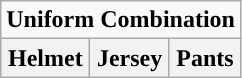<table class="wikitable">
<tr>
<td align="center" Colspan="3"><strong>Uniform Combination</strong></td>
</tr>
<tr align="center">
<th>Helmet</th>
<th>Jersey</th>
<th>Pants</th>
</tr>
</table>
